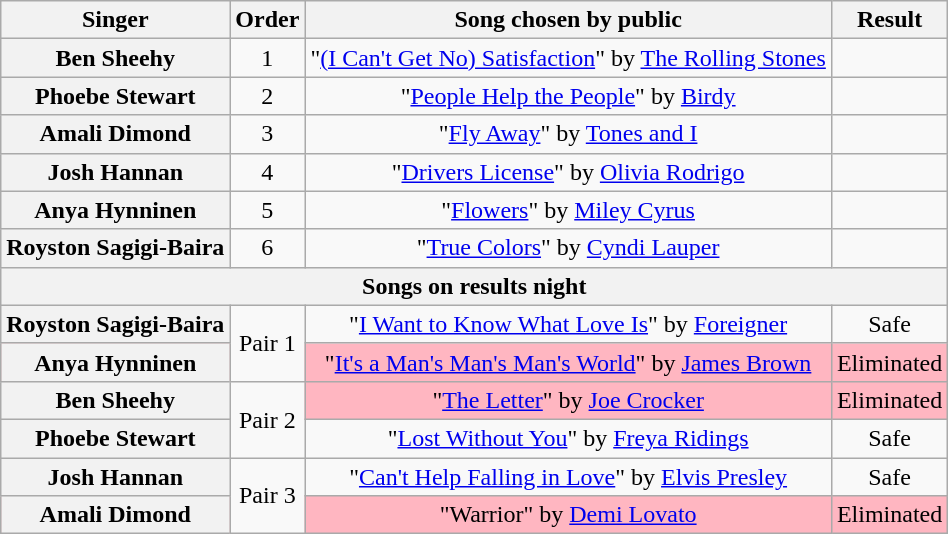<table class="wikitable plainrowheaders" style="text-align:center;">
<tr>
<th scope="col">Singer</th>
<th scope="col">Order</th>
<th scope="col">Song chosen by public</th>
<th scope="col">Result</th>
</tr>
<tr>
<th>Ben Sheehy</th>
<td>1</td>
<td>"<a href='#'>(I Can't Get No) Satisfaction</a>" by <a href='#'>The Rolling Stones</a></td>
<td></td>
</tr>
<tr>
<th>Phoebe Stewart</th>
<td>2</td>
<td>"<a href='#'>People Help the People</a>" by <a href='#'>Birdy</a></td>
<td></td>
</tr>
<tr>
<th>Amali Dimond</th>
<td>3</td>
<td>"<a href='#'>Fly Away</a>" by <a href='#'>Tones and I</a></td>
<td></td>
</tr>
<tr>
<th>Josh Hannan</th>
<td>4</td>
<td>"<a href='#'>Drivers License</a>" by <a href='#'>Olivia Rodrigo</a></td>
<td></td>
</tr>
<tr>
<th>Anya Hynninen</th>
<td>5</td>
<td>"<a href='#'>Flowers</a>" by <a href='#'>Miley Cyrus</a></td>
<td></td>
</tr>
<tr>
<th>Royston Sagigi-Baira</th>
<td>6</td>
<td>"<a href='#'>True Colors</a>" by <a href='#'>Cyndi Lauper</a></td>
<td></td>
</tr>
<tr>
<th colspan="4">Songs on results night</th>
</tr>
<tr>
<th>Royston Sagigi-Baira</th>
<td rowspan=2>Pair 1</td>
<td>"<a href='#'>I Want to Know What Love Is</a>" by <a href='#'>Foreigner</a></td>
<td>Safe</td>
</tr>
<tr style="background-color:lightpink"|>
<th>Anya Hynninen</th>
<td>"<a href='#'>It's a Man's Man's Man's World</a>" by <a href='#'>James Brown</a></td>
<td>Eliminated</td>
</tr>
<tr>
<th>Ben Sheehy</th>
<td rowspan=2>Pair 2</td>
<td style="background-color:lightpink">"<a href='#'>The Letter</a>" by <a href='#'>Joe Crocker</a></td>
<td style="background-color:lightpink">Eliminated</td>
</tr>
<tr>
<th>Phoebe Stewart</th>
<td>"<a href='#'>Lost Without You</a>" by <a href='#'>Freya Ridings</a></td>
<td>Safe</td>
</tr>
<tr>
<th>Josh Hannan</th>
<td rowspan=2>Pair 3</td>
<td>"<a href='#'>Can't Help Falling in Love</a>" by <a href='#'>Elvis Presley</a></td>
<td>Safe</td>
</tr>
<tr style="background-color:lightpink"|>
<th>Amali Dimond</th>
<td>"Warrior" by <a href='#'>Demi Lovato</a></td>
<td>Eliminated</td>
</tr>
</table>
